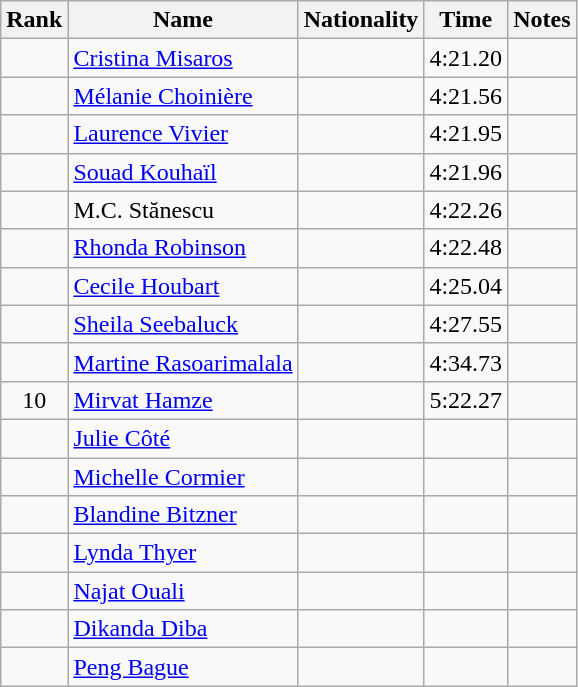<table class="wikitable sortable" style="text-align:center">
<tr>
<th>Rank</th>
<th>Name</th>
<th>Nationality</th>
<th>Time</th>
<th>Notes</th>
</tr>
<tr>
<td></td>
<td align=left><a href='#'>Cristina Misaros</a></td>
<td align=left></td>
<td>4:21.20</td>
<td></td>
</tr>
<tr>
<td></td>
<td align=left><a href='#'>Mélanie Choinière</a></td>
<td align=left></td>
<td>4:21.56</td>
<td></td>
</tr>
<tr>
<td></td>
<td align=left><a href='#'>Laurence Vivier</a></td>
<td align=left></td>
<td>4:21.95</td>
<td></td>
</tr>
<tr>
<td></td>
<td align=left><a href='#'>Souad Kouhaïl</a></td>
<td align=left></td>
<td>4:21.96</td>
<td></td>
</tr>
<tr>
<td></td>
<td align=left>M.C. Stănescu</td>
<td align=left></td>
<td>4:22.26</td>
<td></td>
</tr>
<tr>
<td></td>
<td align=left><a href='#'>Rhonda Robinson</a></td>
<td align=left></td>
<td>4:22.48</td>
<td></td>
</tr>
<tr>
<td></td>
<td align=left><a href='#'>Cecile Houbart</a></td>
<td align=left></td>
<td>4:25.04</td>
<td></td>
</tr>
<tr>
<td></td>
<td align=left><a href='#'>Sheila Seebaluck</a></td>
<td align=left></td>
<td>4:27.55</td>
<td></td>
</tr>
<tr>
<td></td>
<td align=left><a href='#'>Martine Rasoarimalala</a></td>
<td align=left></td>
<td>4:34.73</td>
<td></td>
</tr>
<tr>
<td>10</td>
<td align=left><a href='#'>Mirvat Hamze</a></td>
<td align=left></td>
<td>5:22.27</td>
<td></td>
</tr>
<tr>
<td></td>
<td align=left><a href='#'>Julie Côté</a></td>
<td align=left></td>
<td></td>
<td></td>
</tr>
<tr>
<td></td>
<td align=left><a href='#'>Michelle Cormier</a></td>
<td align=left></td>
<td></td>
<td></td>
</tr>
<tr>
<td></td>
<td align=left><a href='#'>Blandine Bitzner</a></td>
<td align=left></td>
<td></td>
<td></td>
</tr>
<tr>
<td></td>
<td align=left><a href='#'>Lynda Thyer</a></td>
<td align=left></td>
<td></td>
<td></td>
</tr>
<tr>
<td></td>
<td align=left><a href='#'>Najat Ouali</a></td>
<td align=left></td>
<td></td>
<td></td>
</tr>
<tr>
<td></td>
<td align=left><a href='#'>Dikanda Diba</a></td>
<td align=left></td>
<td></td>
<td></td>
</tr>
<tr>
<td></td>
<td align=left><a href='#'>Peng Bague</a></td>
<td align=left></td>
<td></td>
<td></td>
</tr>
</table>
